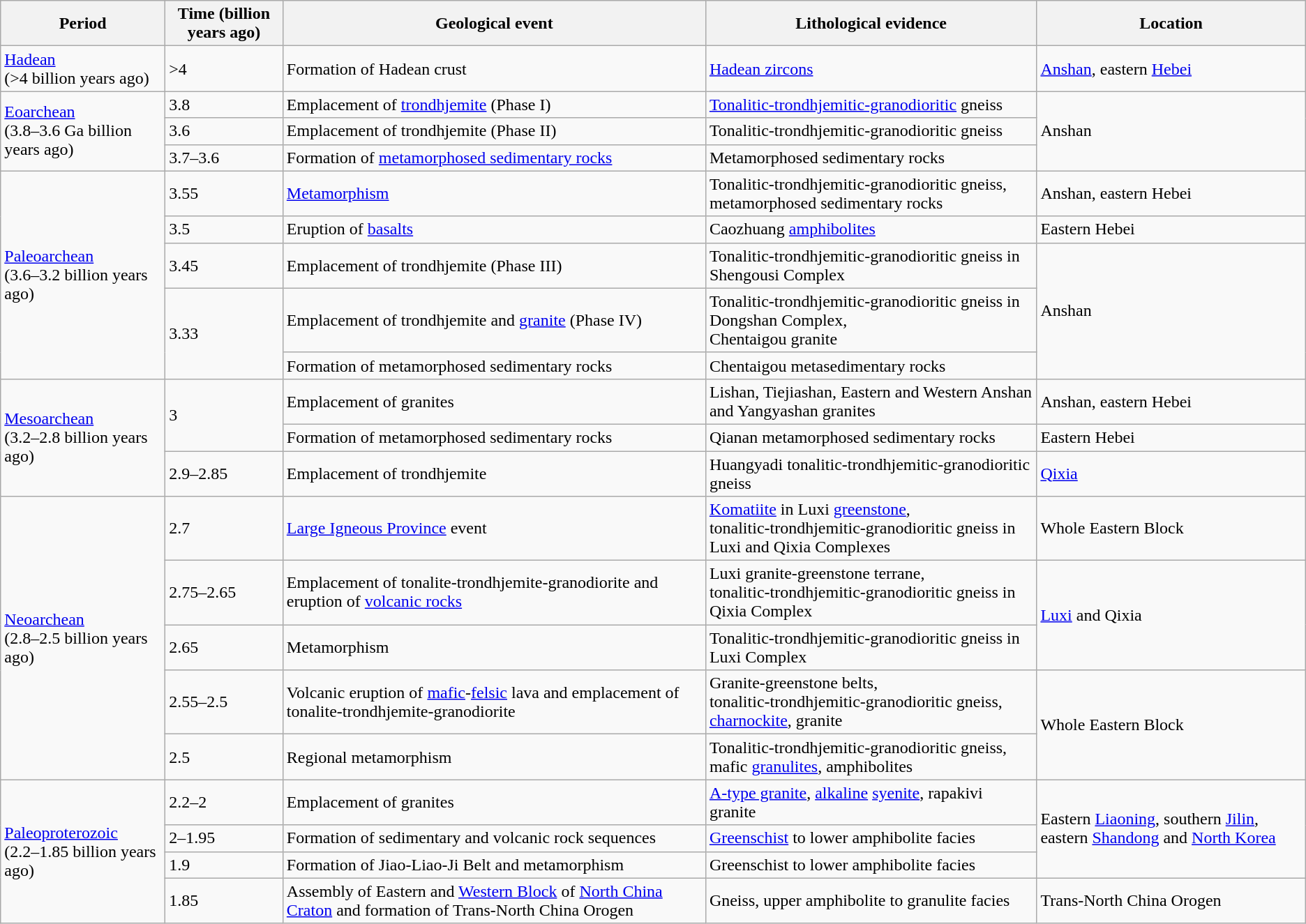<table class="wikitable">
<tr>
<th>Period</th>
<th>Time (billion years ago)</th>
<th>Geological event</th>
<th>Lithological evidence</th>
<th>Location</th>
</tr>
<tr>
<td><a href='#'>Hadean</a><br>(>4 billion  years ago)</td>
<td>>4</td>
<td>Formation of Hadean crust</td>
<td><a href='#'>Hadean zircons</a></td>
<td><a href='#'>Anshan</a>, eastern <a href='#'>Hebei</a></td>
</tr>
<tr>
<td rowspan="3"><a href='#'>Eoarchean</a><br>(3.8–3.6  Ga billion years ago)</td>
<td>3.8</td>
<td>Emplacement of <a href='#'>trondhjemite</a> (Phase I)</td>
<td><a href='#'>Tonalitic-trondhjemitic-granodioritic</a>  gneiss</td>
<td rowspan="3">Anshan</td>
</tr>
<tr>
<td>3.6</td>
<td>Emplacement of trondhjemite (Phase II)</td>
<td>Tonalitic-trondhjemitic-granodioritic  gneiss</td>
</tr>
<tr>
<td>3.7–3.6</td>
<td>Formation of <a href='#'>metamorphosed sedimentary rocks</a></td>
<td>Metamorphosed sedimentary rocks</td>
</tr>
<tr>
<td rowspan="5"><a href='#'>Paleoarchean</a><br>(3.6–3.2 billion years ago)</td>
<td>3.55</td>
<td><a href='#'>Metamorphism</a></td>
<td>Tonalitic-trondhjemitic-granodioritic gneiss, metamorphosed sedimentary rocks</td>
<td>Anshan, eastern Hebei</td>
</tr>
<tr>
<td>3.5</td>
<td>Eruption of <a href='#'>basalts</a></td>
<td>Caozhuang <a href='#'>amphibolites</a></td>
<td>Eastern Hebei</td>
</tr>
<tr>
<td>3.45</td>
<td>Emplacement of trondhjemite (Phase III)</td>
<td>Tonalitic-trondhjemitic-granodioritic  gneiss in Shengousi Complex</td>
<td rowspan="3">Anshan</td>
</tr>
<tr>
<td rowspan="2">3.33</td>
<td>Emplacement of trondhjemite and <a href='#'>granite</a> (Phase IV)</td>
<td>Tonalitic-trondhjemitic-granodioritic gneiss in Dongshan Complex,<br>Chentaigou granite</td>
</tr>
<tr>
<td>Formation of metamorphosed sedimentary rocks</td>
<td>Chentaigou metasedimentary rocks</td>
</tr>
<tr>
<td rowspan="3"><a href='#'>Mesoarchean</a><br>(3.2–2.8 billion years ago)</td>
<td rowspan="2">3</td>
<td>Emplacement of granites</td>
<td>Lishan, Tiejiashan, Eastern and Western Anshan and Yangyashan granites</td>
<td>Anshan, eastern Hebei</td>
</tr>
<tr>
<td>Formation of metamorphosed sedimentary rocks</td>
<td>Qianan metamorphosed sedimentary rocks</td>
<td>Eastern Hebei</td>
</tr>
<tr>
<td>2.9–2.85</td>
<td>Emplacement of trondhjemite</td>
<td>Huangyadi tonalitic-trondhjemitic-granodioritic gneiss</td>
<td><a href='#'>Qixia</a></td>
</tr>
<tr>
<td rowspan="5"><a href='#'>Neoarchean</a><br>(2.8–2.5 billion years ago)</td>
<td>2.7</td>
<td><a href='#'>Large Igneous Province</a> event</td>
<td><a href='#'>Komatiite</a> in Luxi <a href='#'>greenstone</a>,<br>tonalitic-trondhjemitic-granodioritic gneiss in Luxi and Qixia Complexes</td>
<td>Whole Eastern Block</td>
</tr>
<tr>
<td>2.75–2.65</td>
<td>Emplacement of tonalite-trondhjemite-granodiorite and eruption of <a href='#'>volcanic rocks</a></td>
<td>Luxi granite-greenstone terrane,<br>tonalitic-trondhjemitic-granodioritic gneiss in Qixia Complex</td>
<td rowspan="2"><a href='#'>Luxi</a> and Qixia</td>
</tr>
<tr>
<td>2.65</td>
<td>Metamorphism</td>
<td>Tonalitic-trondhjemitic-granodioritic  gneiss in Luxi Complex</td>
</tr>
<tr>
<td>2.55–2.5</td>
<td>Volcanic eruption of <a href='#'>mafic</a>-<a href='#'>felsic</a> lava and emplacement of tonalite-trondhjemite-granodiorite</td>
<td>Granite-greenstone belts,<br>tonalitic-trondhjemitic-granodioritic gneiss, <a href='#'>charnockite</a>, granite</td>
<td rowspan="2">Whole Eastern Block</td>
</tr>
<tr>
<td>2.5</td>
<td>Regional metamorphism</td>
<td>Tonalitic-trondhjemitic-granodioritic gneiss, mafic <a href='#'>granulites</a>, amphibolites</td>
</tr>
<tr>
<td rowspan="4"><a href='#'>Paleoproterozoic</a><br>(2.2–1.85 billion years ago)</td>
<td>2.2–2</td>
<td>Emplacement of granites</td>
<td><a href='#'>A-type granite</a>, <a href='#'>alkaline</a> <a href='#'>syenite</a>, rapakivi granite</td>
<td rowspan="3">Eastern <a href='#'>Liaoning</a>, southern <a href='#'>Jilin</a>, eastern <a href='#'>Shandong</a> and <a href='#'>North Korea</a></td>
</tr>
<tr>
<td>2–1.95</td>
<td>Formation of sedimentary and volcanic rock sequences</td>
<td><a href='#'>Greenschist</a> to lower amphibolite facies</td>
</tr>
<tr>
<td>1.9</td>
<td>Formation of Jiao-Liao-Ji Belt and metamorphism</td>
<td>Greenschist to lower amphibolite facies</td>
</tr>
<tr>
<td>1.85</td>
<td>Assembly of Eastern and <a href='#'>Western Block</a> of <a href='#'>North China Craton</a> and formation of Trans-North China Orogen</td>
<td>Gneiss, upper amphibolite to granulite facies</td>
<td>Trans-North China Orogen</td>
</tr>
</table>
